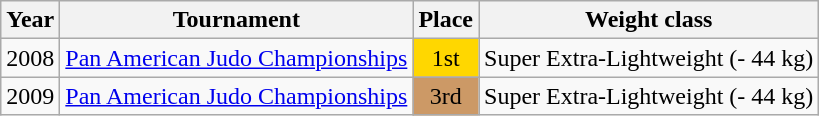<table class=wikitable>
<tr>
<th>Year</th>
<th>Tournament</th>
<th>Place</th>
<th>Weight class</th>
</tr>
<tr>
<td>2008</td>
<td><a href='#'>Pan American Judo Championships</a></td>
<td bgcolor="gold" align="center">1st</td>
<td>Super Extra-Lightweight (- 44 kg)</td>
</tr>
<tr>
<td>2009</td>
<td><a href='#'>Pan American Judo Championships</a></td>
<td bgcolor="cc9966" align="center">3rd</td>
<td>Super Extra-Lightweight (- 44 kg)</td>
</tr>
</table>
